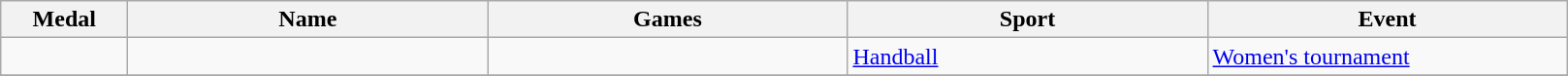<table class="wikitable sortable">
<tr>
<th style="width:5em">Medal</th>
<th style="width:15em">Name</th>
<th style="width:15em">Games</th>
<th style="width:15em">Sport</th>
<th style="width:15em">Event</th>
</tr>
<tr>
<td></td>
<td><br></td>
<td></td>
<td> <a href='#'>Handball</a></td>
<td><a href='#'>Women's tournament</a></td>
</tr>
<tr>
</tr>
</table>
